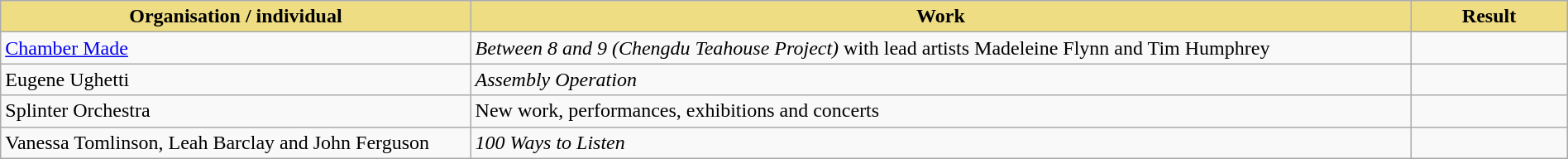<table class="wikitable" width=100%>
<tr>
<th style="width:30%;background:#EEDD82;">Organisation / individual</th>
<th style="width:60%;background:#EEDD82;">Work</th>
<th style="width:10%;background:#EEDD82;">Result<br></th>
</tr>
<tr>
<td><a href='#'>Chamber Made</a></td>
<td><em>Between 8 and 9 (Chengdu Teahouse Project)</em> with lead artists Madeleine Flynn and Tim Humphrey</td>
<td></td>
</tr>
<tr>
<td>Eugene Ughetti</td>
<td><em>Assembly Operation</em></td>
<td></td>
</tr>
<tr>
<td>Splinter Orchestra</td>
<td>New work, performances, exhibitions and concerts</td>
<td></td>
</tr>
<tr>
<td>Vanessa Tomlinson, Leah Barclay and John Ferguson</td>
<td><em>100 Ways to Listen</em></td>
<td></td>
</tr>
</table>
